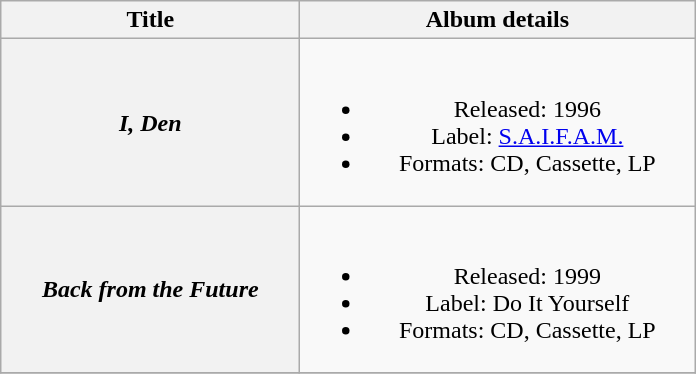<table class="wikitable plainrowheaders" style="text-align:center;">
<tr>
<th scope="col" style="width:12em;">Title</th>
<th scope="col" style="width:16em;">Album details</th>
</tr>
<tr>
<th scope="row"><em>I, Den</em></th>
<td><br><ul><li>Released: 1996</li><li>Label: <a href='#'>S.A.I.F.A.M.</a></li><li>Formats: CD, Cassette, LP</li></ul></td>
</tr>
<tr>
<th scope="row"><em>Back from the Future</em></th>
<td><br><ul><li>Released: 1999</li><li>Label: Do It Yourself</li><li>Formats: CD, Cassette, LP</li></ul></td>
</tr>
<tr>
</tr>
</table>
